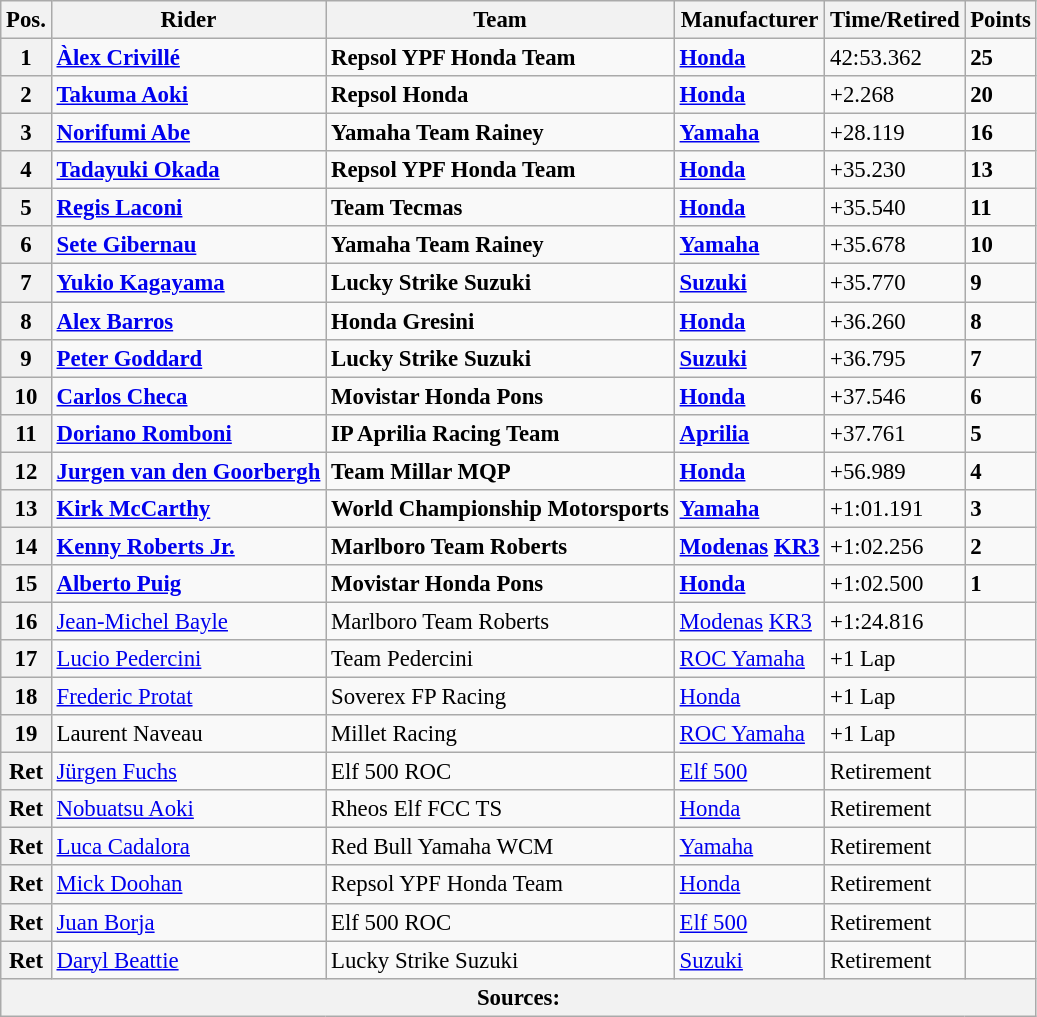<table class="wikitable" style="font-size: 95%;">
<tr>
<th>Pos.</th>
<th>Rider</th>
<th>Team</th>
<th>Manufacturer</th>
<th>Time/Retired</th>
<th>Points</th>
</tr>
<tr>
<th>1</th>
<td> <strong><a href='#'>Àlex Crivillé</a></strong></td>
<td><strong>Repsol YPF Honda Team</strong></td>
<td><strong><a href='#'>Honda</a></strong></td>
<td>42:53.362</td>
<td><strong>25</strong></td>
</tr>
<tr>
<th>2</th>
<td> <strong><a href='#'>Takuma Aoki</a></strong></td>
<td><strong>Repsol Honda</strong></td>
<td><strong><a href='#'>Honda</a></strong></td>
<td>+2.268</td>
<td><strong>20</strong></td>
</tr>
<tr>
<th>3</th>
<td> <strong><a href='#'>Norifumi Abe</a></strong></td>
<td><strong>Yamaha Team Rainey</strong></td>
<td><strong><a href='#'>Yamaha</a></strong></td>
<td>+28.119</td>
<td><strong>16</strong></td>
</tr>
<tr>
<th>4</th>
<td> <strong><a href='#'>Tadayuki Okada</a></strong></td>
<td><strong>Repsol YPF Honda Team</strong></td>
<td><strong><a href='#'>Honda</a></strong></td>
<td>+35.230</td>
<td><strong>13</strong></td>
</tr>
<tr>
<th>5</th>
<td> <strong><a href='#'>Regis Laconi</a></strong></td>
<td><strong>Team Tecmas</strong></td>
<td><strong><a href='#'>Honda</a></strong></td>
<td>+35.540</td>
<td><strong>11</strong></td>
</tr>
<tr>
<th>6</th>
<td> <strong><a href='#'>Sete Gibernau</a></strong></td>
<td><strong>Yamaha Team Rainey</strong></td>
<td><strong><a href='#'>Yamaha</a></strong></td>
<td>+35.678</td>
<td><strong>10</strong></td>
</tr>
<tr>
<th>7</th>
<td> <strong><a href='#'>Yukio Kagayama</a></strong></td>
<td><strong>Lucky Strike Suzuki</strong></td>
<td><strong><a href='#'>Suzuki</a></strong></td>
<td>+35.770</td>
<td><strong>9</strong></td>
</tr>
<tr>
<th>8</th>
<td> <strong><a href='#'>Alex Barros</a></strong></td>
<td><strong>Honda Gresini</strong></td>
<td><strong><a href='#'>Honda</a></strong></td>
<td>+36.260</td>
<td><strong>8</strong></td>
</tr>
<tr>
<th>9</th>
<td> <strong><a href='#'>Peter Goddard</a></strong></td>
<td><strong>Lucky Strike Suzuki</strong></td>
<td><strong><a href='#'>Suzuki</a></strong></td>
<td>+36.795</td>
<td><strong>7</strong></td>
</tr>
<tr>
<th>10</th>
<td> <strong><a href='#'>Carlos Checa</a></strong></td>
<td><strong>Movistar Honda Pons</strong></td>
<td><strong><a href='#'>Honda</a></strong></td>
<td>+37.546</td>
<td><strong>6</strong></td>
</tr>
<tr>
<th>11</th>
<td> <strong><a href='#'>Doriano Romboni</a></strong></td>
<td><strong>IP Aprilia Racing Team</strong></td>
<td><strong><a href='#'>Aprilia</a></strong></td>
<td>+37.761</td>
<td><strong>5</strong></td>
</tr>
<tr>
<th>12</th>
<td> <strong><a href='#'>Jurgen van den Goorbergh</a></strong></td>
<td><strong>Team Millar MQP</strong></td>
<td><strong><a href='#'>Honda</a></strong></td>
<td>+56.989</td>
<td><strong>4</strong></td>
</tr>
<tr>
<th>13</th>
<td> <strong><a href='#'>Kirk McCarthy</a></strong></td>
<td><strong>World Championship Motorsports</strong></td>
<td><strong><a href='#'>Yamaha</a></strong></td>
<td>+1:01.191</td>
<td><strong>3</strong></td>
</tr>
<tr>
<th>14</th>
<td> <strong><a href='#'>Kenny Roberts Jr.</a></strong></td>
<td><strong>Marlboro Team Roberts</strong></td>
<td><strong><a href='#'>Modenas</a> <a href='#'>KR3</a></strong></td>
<td>+1:02.256</td>
<td><strong>2</strong></td>
</tr>
<tr>
<th>15</th>
<td> <strong><a href='#'>Alberto Puig</a></strong></td>
<td><strong>Movistar Honda Pons</strong></td>
<td><strong><a href='#'>Honda</a></strong></td>
<td>+1:02.500</td>
<td><strong>1</strong></td>
</tr>
<tr>
<th>16</th>
<td> <a href='#'>Jean-Michel Bayle</a></td>
<td>Marlboro Team Roberts</td>
<td><a href='#'>Modenas</a> <a href='#'>KR3</a></td>
<td>+1:24.816</td>
<td></td>
</tr>
<tr>
<th>17</th>
<td> <a href='#'>Lucio Pedercini</a></td>
<td>Team Pedercini</td>
<td><a href='#'>ROC Yamaha</a></td>
<td>+1 Lap</td>
<td></td>
</tr>
<tr>
<th>18</th>
<td> <a href='#'>Frederic Protat</a></td>
<td>Soverex FP Racing</td>
<td><a href='#'>Honda</a></td>
<td>+1 Lap</td>
<td></td>
</tr>
<tr>
<th>19</th>
<td> Laurent Naveau</td>
<td>Millet Racing</td>
<td><a href='#'>ROC Yamaha</a></td>
<td>+1 Lap</td>
<td></td>
</tr>
<tr>
<th>Ret</th>
<td> <a href='#'>Jürgen Fuchs</a></td>
<td>Elf 500 ROC</td>
<td><a href='#'>Elf 500</a></td>
<td>Retirement</td>
<td></td>
</tr>
<tr>
<th>Ret</th>
<td> <a href='#'>Nobuatsu Aoki</a></td>
<td>Rheos Elf FCC TS</td>
<td><a href='#'>Honda</a></td>
<td>Retirement</td>
<td></td>
</tr>
<tr>
<th>Ret</th>
<td> <a href='#'>Luca Cadalora</a></td>
<td>Red Bull Yamaha WCM</td>
<td><a href='#'>Yamaha</a></td>
<td>Retirement</td>
<td></td>
</tr>
<tr>
<th>Ret</th>
<td> <a href='#'>Mick Doohan</a></td>
<td>Repsol YPF Honda Team</td>
<td><a href='#'>Honda</a></td>
<td>Retirement</td>
<td></td>
</tr>
<tr>
<th>Ret</th>
<td> <a href='#'>Juan Borja</a></td>
<td>Elf 500 ROC</td>
<td><a href='#'>Elf 500</a></td>
<td>Retirement</td>
<td></td>
</tr>
<tr>
<th>Ret</th>
<td> <a href='#'>Daryl Beattie</a></td>
<td>Lucky Strike Suzuki</td>
<td><a href='#'>Suzuki</a></td>
<td>Retirement</td>
<td></td>
</tr>
<tr>
<th colspan=8>Sources:</th>
</tr>
</table>
